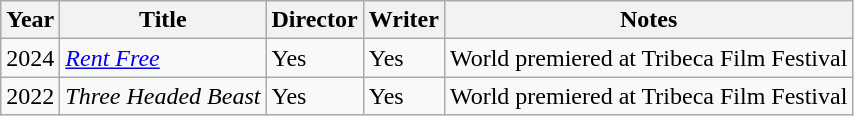<table class="wikitable">
<tr>
<th>Year</th>
<th>Title</th>
<th>Director</th>
<th>Writer</th>
<th>Notes</th>
</tr>
<tr>
<td>2024</td>
<td><a href='#'><em>Rent Free</em></a></td>
<td>Yes</td>
<td>Yes</td>
<td>World premiered at Tribeca Film Festival</td>
</tr>
<tr>
<td>2022</td>
<td><em>Three Headed Beast</em></td>
<td>Yes</td>
<td>Yes</td>
<td>World premiered at Tribeca Film Festival</td>
</tr>
</table>
